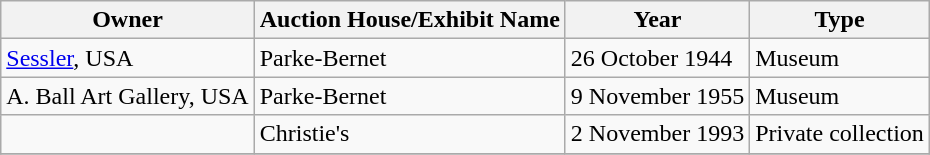<table class="wikitable">
<tr>
<th align="center">Owner</th>
<th align="center">Auction House/Exhibit Name</th>
<th align="center">Year</th>
<th align="center">Type</th>
</tr>
<tr>
<td><a href='#'>Sessler</a>, USA</td>
<td>Parke-Bernet</td>
<td>26 October 1944</td>
<td>Museum</td>
</tr>
<tr>
<td>A. Ball Art Gallery, USA</td>
<td>Parke-Bernet</td>
<td>9 November 1955</td>
<td>Museum</td>
</tr>
<tr>
<td></td>
<td>Christie's</td>
<td>2 November 1993</td>
<td>Private collection</td>
</tr>
<tr>
</tr>
</table>
